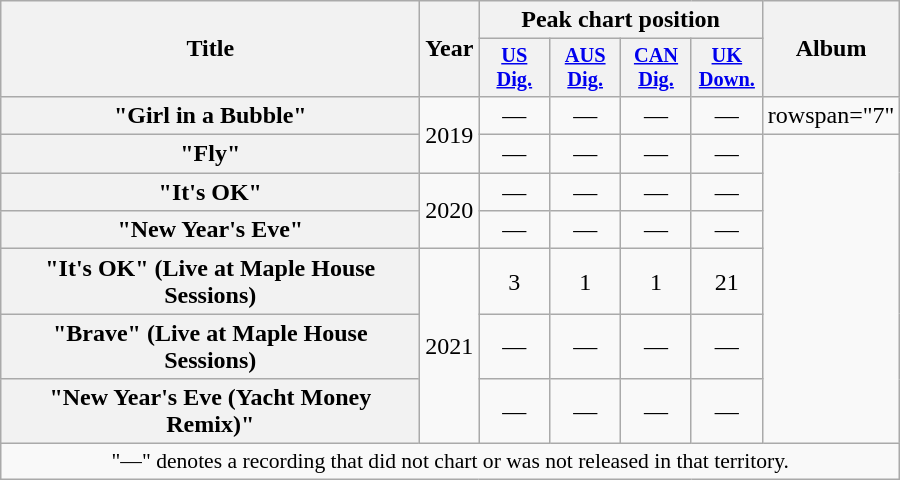<table class="wikitable plainrowheaders" style="text-align:center;">
<tr>
<th scope="col" rowspan="2" style="width:17em;">Title</th>
<th scope="col" rowspan="2" style="width:1em;">Year</th>
<th scope="col" colspan="4">Peak chart position</th>
<th scope="col" rowspan="2">Album</th>
</tr>
<tr>
<th scope="col" style="width:3em;font-size:85%;"><a href='#'>US<br>Dig.</a><br></th>
<th scope="col" style="width:3em;font-size:85%;"><a href='#'>AUS<br>Dig.</a><br></th>
<th scope="col" style="width:3em;font-size:85%;"><a href='#'>CAN<br>Dig.</a><br></th>
<th scope="col" style="width:3em;font-size:85%;"><a href='#'>UK Down.</a><br></th>
</tr>
<tr>
<th scope="row">"Girl in a Bubble"</th>
<td rowspan="2">2019</td>
<td>—</td>
<td>—</td>
<td>—</td>
<td>—</td>
<td>rowspan="7" </td>
</tr>
<tr>
<th scope="row">"Fly"</th>
<td>—</td>
<td>—</td>
<td>—</td>
<td>—</td>
</tr>
<tr>
<th scope="row">"It's OK"</th>
<td rowspan="2">2020</td>
<td>—</td>
<td>—</td>
<td>—</td>
<td>—</td>
</tr>
<tr>
<th scope="row">"New Year's Eve"</th>
<td>—</td>
<td>—</td>
<td>—</td>
<td>—</td>
</tr>
<tr>
<th scope="row">"It's OK" (Live at Maple House Sessions)</th>
<td rowspan="3">2021</td>
<td>3</td>
<td>1</td>
<td>1</td>
<td>21</td>
</tr>
<tr>
<th scope="row">"Brave" (Live at Maple House Sessions)</th>
<td>—</td>
<td>—</td>
<td>—</td>
<td>—</td>
</tr>
<tr>
<th scope="row">"New Year's Eve (Yacht Money Remix)"</th>
<td>—</td>
<td>—</td>
<td>—</td>
<td>—</td>
</tr>
<tr>
<td colspan="7" style="font-size:90%">"—" denotes a recording that did not chart or was not released in that territory.</td>
</tr>
</table>
